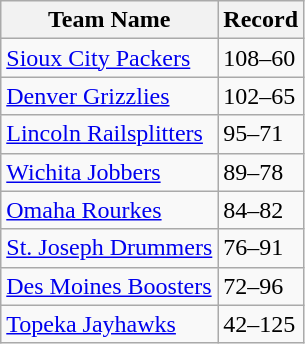<table class="wikitable">
<tr>
<th>Team Name</th>
<th>Record</th>
</tr>
<tr>
<td><a href='#'>Sioux City Packers</a></td>
<td>108–60</td>
</tr>
<tr>
<td><a href='#'>Denver Grizzlies</a></td>
<td>102–65</td>
</tr>
<tr>
<td><a href='#'>Lincoln Railsplitters</a></td>
<td>95–71</td>
</tr>
<tr>
<td><a href='#'>Wichita Jobbers</a></td>
<td>89–78</td>
</tr>
<tr>
<td><a href='#'>Omaha Rourkes</a></td>
<td>84–82</td>
</tr>
<tr>
<td><a href='#'>St. Joseph Drummers</a></td>
<td>76–91</td>
</tr>
<tr>
<td><a href='#'>Des Moines Boosters</a></td>
<td>72–96</td>
</tr>
<tr>
<td><a href='#'>Topeka Jayhawks</a></td>
<td>42–125</td>
</tr>
</table>
